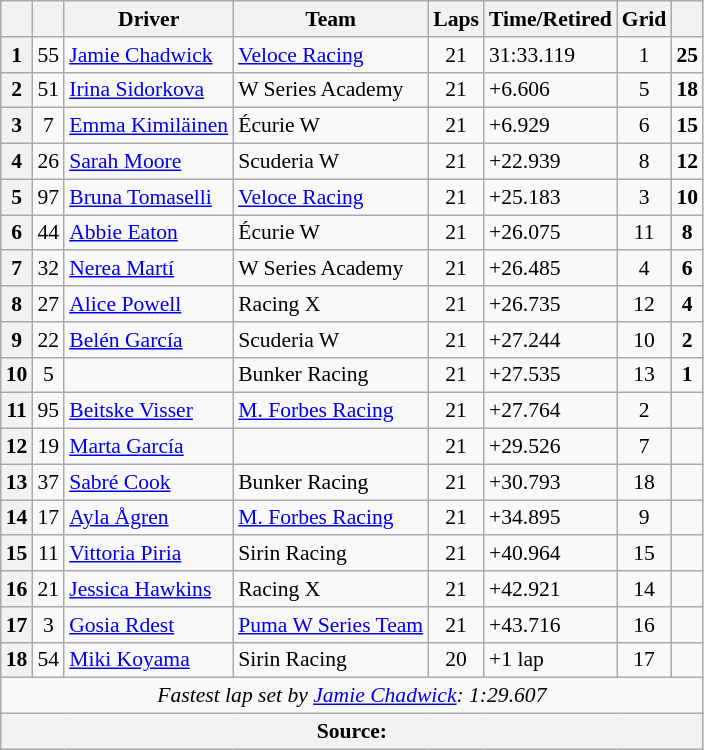<table class="wikitable" style="font-size: 90%;">
<tr>
<th></th>
<th></th>
<th>Driver</th>
<th>Team</th>
<th>Laps</th>
<th>Time/Retired</th>
<th>Grid</th>
<th></th>
</tr>
<tr>
<th>1</th>
<td align="center">55</td>
<td> <a href='#'>Jamie Chadwick</a></td>
<td><a href='#'>Veloce Racing</a></td>
<td align="center">21</td>
<td>31:33.119</td>
<td align="center">1</td>
<td align="center"><strong>25</strong></td>
</tr>
<tr>
<th>2</th>
<td align="center">51</td>
<td> <a href='#'>Irina Sidorkova</a></td>
<td>W Series Academy</td>
<td align="center">21</td>
<td>+6.606</td>
<td align="center">5</td>
<td align="center"><strong>18</strong></td>
</tr>
<tr>
<th>3</th>
<td align="center">7</td>
<td> <a href='#'>Emma Kimiläinen</a></td>
<td>Écurie W</td>
<td align="center">21</td>
<td>+6.929</td>
<td align="center">6</td>
<td align="center"><strong>15</strong></td>
</tr>
<tr>
<th>4</th>
<td align="center">26</td>
<td> <a href='#'>Sarah Moore</a></td>
<td>Scuderia W</td>
<td align="center">21</td>
<td>+22.939</td>
<td align="center">8</td>
<td align="center"><strong>12</strong></td>
</tr>
<tr>
<th>5</th>
<td align="center">97</td>
<td> <a href='#'>Bruna Tomaselli</a></td>
<td><a href='#'>Veloce Racing</a></td>
<td align="center">21</td>
<td>+25.183</td>
<td align="center">3</td>
<td align="center"><strong>10</strong></td>
</tr>
<tr>
<th>6</th>
<td align="center">44</td>
<td> <a href='#'>Abbie Eaton</a></td>
<td>Écurie W</td>
<td align="center">21</td>
<td>+26.075</td>
<td align="center">11</td>
<td align="center"><strong>8</strong></td>
</tr>
<tr>
<th>7</th>
<td align="center">32</td>
<td> <a href='#'>Nerea Martí</a></td>
<td>W Series Academy</td>
<td align="center">21</td>
<td>+26.485</td>
<td align="center">4</td>
<td align="center"><strong>6</strong></td>
</tr>
<tr>
<th>8</th>
<td align="center">27</td>
<td> <a href='#'>Alice Powell</a></td>
<td>Racing X</td>
<td align="center">21</td>
<td>+26.735</td>
<td align="center">12</td>
<td align="center"><strong>4</strong></td>
</tr>
<tr>
<th>9</th>
<td align="center">22</td>
<td> <a href='#'>Belén García</a></td>
<td>Scuderia W</td>
<td align="center">21</td>
<td>+27.244</td>
<td align="center">10</td>
<td align="center"><strong>2</strong></td>
</tr>
<tr>
<th>10</th>
<td align="center">5</td>
<td></td>
<td>Bunker Racing</td>
<td align="center">21</td>
<td>+27.535</td>
<td align="center">13</td>
<td align="center"><strong>1</strong></td>
</tr>
<tr>
<th>11</th>
<td align="center">95</td>
<td> <a href='#'>Beitske Visser</a></td>
<td><a href='#'>M. Forbes Racing</a></td>
<td align="center">21</td>
<td>+27.764</td>
<td align="center">2</td>
<td></td>
</tr>
<tr>
<th>12</th>
<td align="center">19</td>
<td> <a href='#'>Marta García</a></td>
<td></td>
<td align="center">21</td>
<td>+29.526</td>
<td align="center">7</td>
<td></td>
</tr>
<tr>
<th>13</th>
<td align="center">37</td>
<td> <a href='#'>Sabré Cook</a></td>
<td>Bunker Racing</td>
<td align="center">21</td>
<td>+30.793</td>
<td align="center">18</td>
<td></td>
</tr>
<tr>
<th>14</th>
<td align="center">17</td>
<td> <a href='#'>Ayla Ågren</a></td>
<td><a href='#'>M. Forbes Racing</a></td>
<td align="center">21</td>
<td>+34.895</td>
<td align="center">9</td>
<td></td>
</tr>
<tr>
<th>15</th>
<td align="center">11</td>
<td> <a href='#'>Vittoria Piria</a></td>
<td>Sirin Racing</td>
<td align="center">21</td>
<td>+40.964</td>
<td align="center">15</td>
<td></td>
</tr>
<tr>
<th>16</th>
<td align="center">21</td>
<td> <a href='#'>Jessica Hawkins</a></td>
<td>Racing X</td>
<td align="center">21</td>
<td>+42.921</td>
<td align="center">14</td>
<td></td>
</tr>
<tr>
<th>17</th>
<td align="center">3</td>
<td> <a href='#'>Gosia Rdest</a></td>
<td><a href='#'>Puma W Series Team</a></td>
<td align="center">21</td>
<td>+43.716</td>
<td align="center">16</td>
<td></td>
</tr>
<tr>
<th>18</th>
<td align="center">54</td>
<td> <a href='#'>Miki Koyama</a></td>
<td>Sirin Racing</td>
<td align="center">20</td>
<td>+1 lap</td>
<td align="center">17</td>
<td></td>
</tr>
<tr>
<td colspan=8 align=center><em>Fastest lap set by <a href='#'>Jamie Chadwick</a>: 1:29.607</em></td>
</tr>
<tr>
<th colspan=8>Source:</th>
</tr>
</table>
